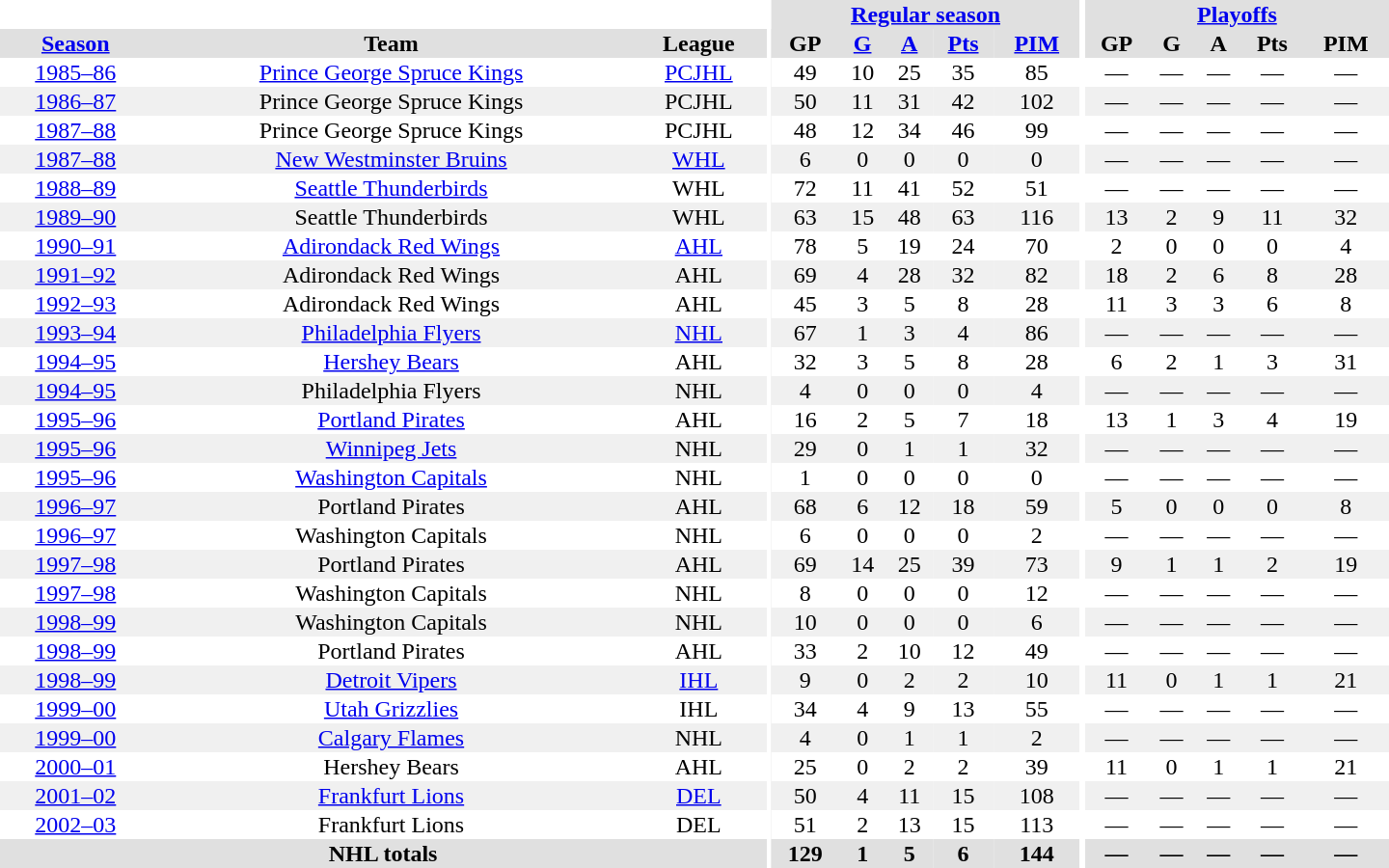<table border="0" cellpadding="1" cellspacing="0" style="text-align:center; width:60em">
<tr bgcolor="#e0e0e0">
<th colspan="3" bgcolor="#ffffff"></th>
<th rowspan="99" bgcolor="#ffffff"></th>
<th colspan="5"><a href='#'>Regular season</a></th>
<th rowspan="99" bgcolor="#ffffff"></th>
<th colspan="5"><a href='#'>Playoffs</a></th>
</tr>
<tr bgcolor="#e0e0e0">
<th><a href='#'>Season</a></th>
<th>Team</th>
<th>League</th>
<th>GP</th>
<th><a href='#'>G</a></th>
<th><a href='#'>A</a></th>
<th><a href='#'>Pts</a></th>
<th><a href='#'>PIM</a></th>
<th>GP</th>
<th>G</th>
<th>A</th>
<th>Pts</th>
<th>PIM</th>
</tr>
<tr>
<td><a href='#'>1985–86</a></td>
<td><a href='#'>Prince George Spruce Kings</a></td>
<td><a href='#'>PCJHL</a></td>
<td>49</td>
<td>10</td>
<td>25</td>
<td>35</td>
<td>85</td>
<td>—</td>
<td>—</td>
<td>—</td>
<td>—</td>
<td>—</td>
</tr>
<tr bgcolor="#f0f0f0">
<td><a href='#'>1986–87</a></td>
<td>Prince George Spruce Kings</td>
<td>PCJHL</td>
<td>50</td>
<td>11</td>
<td>31</td>
<td>42</td>
<td>102</td>
<td>—</td>
<td>—</td>
<td>—</td>
<td>—</td>
<td>—</td>
</tr>
<tr>
<td><a href='#'>1987–88</a></td>
<td>Prince George Spruce Kings</td>
<td>PCJHL</td>
<td>48</td>
<td>12</td>
<td>34</td>
<td>46</td>
<td>99</td>
<td>—</td>
<td>—</td>
<td>—</td>
<td>—</td>
<td>—</td>
</tr>
<tr bgcolor="#f0f0f0">
<td><a href='#'>1987–88</a></td>
<td><a href='#'>New Westminster Bruins</a></td>
<td><a href='#'>WHL</a></td>
<td>6</td>
<td>0</td>
<td>0</td>
<td>0</td>
<td>0</td>
<td>—</td>
<td>—</td>
<td>—</td>
<td>—</td>
<td>—</td>
</tr>
<tr>
<td><a href='#'>1988–89</a></td>
<td><a href='#'>Seattle Thunderbirds</a></td>
<td>WHL</td>
<td>72</td>
<td>11</td>
<td>41</td>
<td>52</td>
<td>51</td>
<td>—</td>
<td>—</td>
<td>—</td>
<td>—</td>
<td>—</td>
</tr>
<tr bgcolor="#f0f0f0">
<td><a href='#'>1989–90</a></td>
<td>Seattle Thunderbirds</td>
<td>WHL</td>
<td>63</td>
<td>15</td>
<td>48</td>
<td>63</td>
<td>116</td>
<td>13</td>
<td>2</td>
<td>9</td>
<td>11</td>
<td>32</td>
</tr>
<tr>
<td><a href='#'>1990–91</a></td>
<td><a href='#'>Adirondack Red Wings</a></td>
<td><a href='#'>AHL</a></td>
<td>78</td>
<td>5</td>
<td>19</td>
<td>24</td>
<td>70</td>
<td>2</td>
<td>0</td>
<td>0</td>
<td>0</td>
<td>4</td>
</tr>
<tr bgcolor="#f0f0f0">
<td><a href='#'>1991–92</a></td>
<td>Adirondack Red Wings</td>
<td>AHL</td>
<td>69</td>
<td>4</td>
<td>28</td>
<td>32</td>
<td>82</td>
<td>18</td>
<td>2</td>
<td>6</td>
<td>8</td>
<td>28</td>
</tr>
<tr>
<td><a href='#'>1992–93</a></td>
<td>Adirondack Red Wings</td>
<td>AHL</td>
<td>45</td>
<td>3</td>
<td>5</td>
<td>8</td>
<td>28</td>
<td>11</td>
<td>3</td>
<td>3</td>
<td>6</td>
<td>8</td>
</tr>
<tr bgcolor="#f0f0f0">
<td><a href='#'>1993–94</a></td>
<td><a href='#'>Philadelphia Flyers</a></td>
<td><a href='#'>NHL</a></td>
<td>67</td>
<td>1</td>
<td>3</td>
<td>4</td>
<td>86</td>
<td>—</td>
<td>—</td>
<td>—</td>
<td>—</td>
<td>—</td>
</tr>
<tr>
<td><a href='#'>1994–95</a></td>
<td><a href='#'>Hershey Bears</a></td>
<td>AHL</td>
<td>32</td>
<td>3</td>
<td>5</td>
<td>8</td>
<td>28</td>
<td>6</td>
<td>2</td>
<td>1</td>
<td>3</td>
<td>31</td>
</tr>
<tr bgcolor="#f0f0f0">
<td><a href='#'>1994–95</a></td>
<td>Philadelphia Flyers</td>
<td>NHL</td>
<td>4</td>
<td>0</td>
<td>0</td>
<td>0</td>
<td>4</td>
<td>—</td>
<td>—</td>
<td>—</td>
<td>—</td>
<td>—</td>
</tr>
<tr>
<td><a href='#'>1995–96</a></td>
<td><a href='#'>Portland Pirates</a></td>
<td>AHL</td>
<td>16</td>
<td>2</td>
<td>5</td>
<td>7</td>
<td>18</td>
<td>13</td>
<td>1</td>
<td>3</td>
<td>4</td>
<td>19</td>
</tr>
<tr bgcolor="#f0f0f0">
<td><a href='#'>1995–96</a></td>
<td><a href='#'>Winnipeg Jets</a></td>
<td>NHL</td>
<td>29</td>
<td>0</td>
<td>1</td>
<td>1</td>
<td>32</td>
<td>—</td>
<td>—</td>
<td>—</td>
<td>—</td>
<td>—</td>
</tr>
<tr>
<td><a href='#'>1995–96</a></td>
<td><a href='#'>Washington Capitals</a></td>
<td>NHL</td>
<td>1</td>
<td>0</td>
<td>0</td>
<td>0</td>
<td>0</td>
<td>—</td>
<td>—</td>
<td>—</td>
<td>—</td>
<td>—</td>
</tr>
<tr bgcolor="#f0f0f0">
<td><a href='#'>1996–97</a></td>
<td>Portland Pirates</td>
<td>AHL</td>
<td>68</td>
<td>6</td>
<td>12</td>
<td>18</td>
<td>59</td>
<td>5</td>
<td>0</td>
<td>0</td>
<td>0</td>
<td>8</td>
</tr>
<tr>
<td><a href='#'>1996–97</a></td>
<td>Washington Capitals</td>
<td>NHL</td>
<td>6</td>
<td>0</td>
<td>0</td>
<td>0</td>
<td>2</td>
<td>—</td>
<td>—</td>
<td>—</td>
<td>—</td>
<td>—</td>
</tr>
<tr bgcolor="#f0f0f0">
<td><a href='#'>1997–98</a></td>
<td>Portland Pirates</td>
<td>AHL</td>
<td>69</td>
<td>14</td>
<td>25</td>
<td>39</td>
<td>73</td>
<td>9</td>
<td>1</td>
<td>1</td>
<td>2</td>
<td>19</td>
</tr>
<tr>
<td><a href='#'>1997–98</a></td>
<td>Washington Capitals</td>
<td>NHL</td>
<td>8</td>
<td>0</td>
<td>0</td>
<td>0</td>
<td>12</td>
<td>—</td>
<td>—</td>
<td>—</td>
<td>—</td>
<td>—</td>
</tr>
<tr bgcolor="#f0f0f0">
<td><a href='#'>1998–99</a></td>
<td>Washington Capitals</td>
<td>NHL</td>
<td>10</td>
<td>0</td>
<td>0</td>
<td>0</td>
<td>6</td>
<td>—</td>
<td>—</td>
<td>—</td>
<td>—</td>
<td>—</td>
</tr>
<tr>
<td><a href='#'>1998–99</a></td>
<td>Portland Pirates</td>
<td>AHL</td>
<td>33</td>
<td>2</td>
<td>10</td>
<td>12</td>
<td>49</td>
<td>—</td>
<td>—</td>
<td>—</td>
<td>—</td>
<td>—</td>
</tr>
<tr bgcolor="#f0f0f0">
<td><a href='#'>1998–99</a></td>
<td><a href='#'>Detroit Vipers</a></td>
<td><a href='#'>IHL</a></td>
<td>9</td>
<td>0</td>
<td>2</td>
<td>2</td>
<td>10</td>
<td>11</td>
<td>0</td>
<td>1</td>
<td>1</td>
<td>21</td>
</tr>
<tr>
<td><a href='#'>1999–00</a></td>
<td><a href='#'>Utah Grizzlies</a></td>
<td>IHL</td>
<td>34</td>
<td>4</td>
<td>9</td>
<td>13</td>
<td>55</td>
<td>—</td>
<td>—</td>
<td>—</td>
<td>—</td>
<td>—</td>
</tr>
<tr bgcolor="#f0f0f0">
<td><a href='#'>1999–00</a></td>
<td><a href='#'>Calgary Flames</a></td>
<td>NHL</td>
<td>4</td>
<td>0</td>
<td>1</td>
<td>1</td>
<td>2</td>
<td>—</td>
<td>—</td>
<td>—</td>
<td>—</td>
<td>—</td>
</tr>
<tr>
<td><a href='#'>2000–01</a></td>
<td>Hershey Bears</td>
<td>AHL</td>
<td>25</td>
<td>0</td>
<td>2</td>
<td>2</td>
<td>39</td>
<td>11</td>
<td>0</td>
<td>1</td>
<td>1</td>
<td>21</td>
</tr>
<tr bgcolor="#f0f0f0">
<td><a href='#'>2001–02</a></td>
<td><a href='#'>Frankfurt Lions</a></td>
<td><a href='#'>DEL</a></td>
<td>50</td>
<td>4</td>
<td>11</td>
<td>15</td>
<td>108</td>
<td>—</td>
<td>—</td>
<td>—</td>
<td>—</td>
<td>—</td>
</tr>
<tr>
<td><a href='#'>2002–03</a></td>
<td>Frankfurt Lions</td>
<td>DEL</td>
<td>51</td>
<td>2</td>
<td>13</td>
<td>15</td>
<td>113</td>
<td>—</td>
<td>—</td>
<td>—</td>
<td>—</td>
<td>—</td>
</tr>
<tr>
</tr>
<tr ALIGN="center" bgcolor="#e0e0e0">
<th colspan="3">NHL totals</th>
<th ALIGN="center">129</th>
<th ALIGN="center">1</th>
<th ALIGN="center">5</th>
<th ALIGN="center">6</th>
<th ALIGN="center">144</th>
<th ALIGN="center">—</th>
<th ALIGN="center">—</th>
<th ALIGN="center">—</th>
<th ALIGN="center">—</th>
<th ALIGN="center">—</th>
</tr>
</table>
